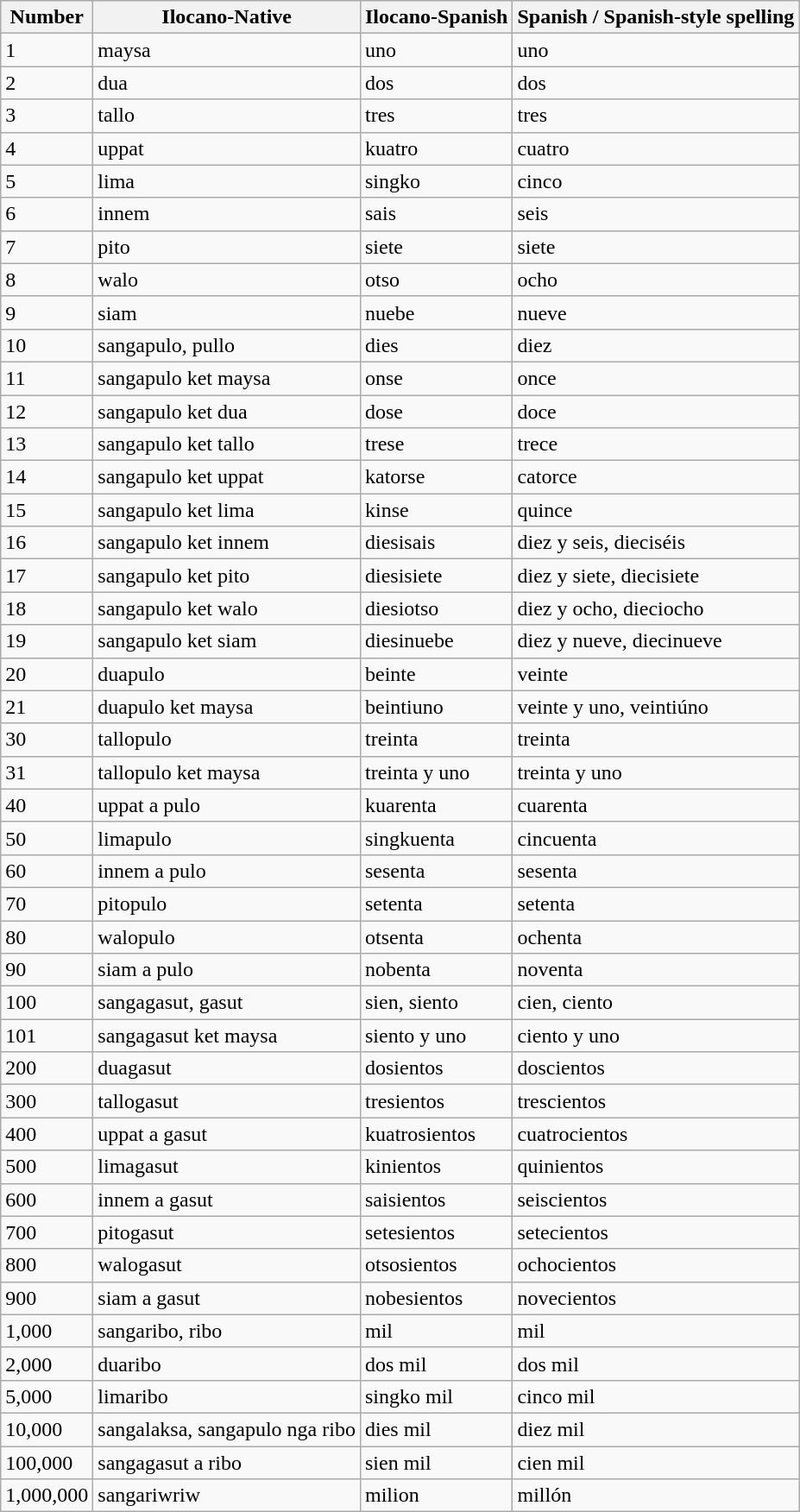<table class="wikitable" style="margin:auto:" align="center" style="text-align:center">
<tr>
<th>Number</th>
<th>Ilocano-Native</th>
<th>Ilocano-Spanish</th>
<th>Spanish / Spanish-style spelling</th>
</tr>
<tr>
<td>1</td>
<td>maysa</td>
<td>uno</td>
<td>uno</td>
</tr>
<tr>
<td>2</td>
<td>dua</td>
<td>dos</td>
<td>dos</td>
</tr>
<tr>
<td>3</td>
<td>tallo</td>
<td>tres</td>
<td>tres</td>
</tr>
<tr>
<td>4</td>
<td>uppat</td>
<td>kuatro</td>
<td>cuatro</td>
</tr>
<tr>
<td>5</td>
<td>lima</td>
<td>singko</td>
<td>cinco</td>
</tr>
<tr>
<td>6</td>
<td>innem</td>
<td>sais</td>
<td>seis</td>
</tr>
<tr>
<td>7</td>
<td>pito</td>
<td>siete</td>
<td>siete</td>
</tr>
<tr>
<td>8</td>
<td>walo</td>
<td>otso</td>
<td>ocho</td>
</tr>
<tr>
<td>9</td>
<td>siam</td>
<td>nuebe</td>
<td>nueve</td>
</tr>
<tr>
<td>10</td>
<td>sangapulo, pullo</td>
<td>dies</td>
<td>diez</td>
</tr>
<tr>
<td>11</td>
<td>sangapulo ket maysa</td>
<td>onse</td>
<td>once</td>
</tr>
<tr>
<td>12</td>
<td>sangapulo ket dua</td>
<td>dose</td>
<td>doce</td>
</tr>
<tr>
<td>13</td>
<td>sangapulo ket tallo</td>
<td>trese</td>
<td>trece</td>
</tr>
<tr>
<td>14</td>
<td>sangapulo ket uppat</td>
<td>katorse</td>
<td>catorce</td>
</tr>
<tr>
<td>15</td>
<td>sangapulo ket lima</td>
<td>kinse</td>
<td>quince</td>
</tr>
<tr>
<td>16</td>
<td>sangapulo ket innem</td>
<td>diesisais</td>
<td>diez y seis, dieciséis</td>
</tr>
<tr>
<td>17</td>
<td>sangapulo ket pito</td>
<td>diesisiete</td>
<td>diez y siete, diecisiete</td>
</tr>
<tr>
<td>18</td>
<td>sangapulo ket walo</td>
<td>diesiotso</td>
<td>diez y ocho, dieciocho</td>
</tr>
<tr>
<td>19</td>
<td>sangapulo ket siam</td>
<td>diesinuebe</td>
<td>diez y nueve, diecinueve</td>
</tr>
<tr>
<td>20</td>
<td>duapulo</td>
<td>beinte</td>
<td>veinte</td>
</tr>
<tr>
<td>21</td>
<td>duapulo ket maysa</td>
<td>beintiuno</td>
<td>veinte y uno, veintiúno</td>
</tr>
<tr>
<td>30</td>
<td>tallopulo</td>
<td>treinta</td>
<td>treinta</td>
</tr>
<tr>
<td>31</td>
<td>tallopulo ket maysa</td>
<td>treinta y uno</td>
<td>treinta y uno</td>
</tr>
<tr>
<td>40</td>
<td>uppat a pulo</td>
<td>kuarenta</td>
<td>cuarenta</td>
</tr>
<tr>
<td>50</td>
<td>limapulo</td>
<td>singkuenta</td>
<td>cincuenta</td>
</tr>
<tr>
<td>60</td>
<td>innem a pulo</td>
<td>sesenta</td>
<td>sesenta</td>
</tr>
<tr>
<td>70</td>
<td>pitopulo</td>
<td>setenta</td>
<td>setenta</td>
</tr>
<tr>
<td>80</td>
<td>walopulo</td>
<td>otsenta</td>
<td>ochenta</td>
</tr>
<tr>
<td>90</td>
<td>siam a pulo</td>
<td>nobenta</td>
<td>noventa</td>
</tr>
<tr>
<td>100</td>
<td>sangagasut, gasut</td>
<td>sien, siento</td>
<td>cien, ciento</td>
</tr>
<tr>
<td>101</td>
<td>sangagasut ket maysa</td>
<td>siento y uno</td>
<td>ciento y uno</td>
</tr>
<tr>
<td>200</td>
<td>duagasut</td>
<td>dosientos</td>
<td>doscientos</td>
</tr>
<tr>
<td>300</td>
<td>tallogasut</td>
<td>tresientos</td>
<td>trescientos</td>
</tr>
<tr>
<td>400</td>
<td>uppat a gasut</td>
<td>kuatrosientos</td>
<td>cuatrocientos</td>
</tr>
<tr>
<td>500</td>
<td>limagasut</td>
<td>kinientos</td>
<td>quinientos</td>
</tr>
<tr>
<td>600</td>
<td>innem a gasut</td>
<td>saisientos</td>
<td>seiscientos</td>
</tr>
<tr>
<td>700</td>
<td>pitogasut</td>
<td>setesientos</td>
<td>setecientos</td>
</tr>
<tr>
<td>800</td>
<td>walogasut</td>
<td>otsosientos</td>
<td>ochocientos</td>
</tr>
<tr>
<td>900</td>
<td>siam a gasut</td>
<td>nobesientos</td>
<td>novecientos</td>
</tr>
<tr>
<td>1,000</td>
<td>sangaribo, ribo</td>
<td>mil</td>
<td>mil</td>
</tr>
<tr>
<td>2,000</td>
<td>duaribo</td>
<td>dos mil</td>
<td>dos mil</td>
</tr>
<tr>
<td>5,000</td>
<td>limaribo</td>
<td>singko mil</td>
<td>cinco mil</td>
</tr>
<tr>
<td>10,000</td>
<td>sangalaksa, sangapulo nga ribo</td>
<td>dies mil</td>
<td>diez mil</td>
</tr>
<tr>
<td>100,000</td>
<td>sangagasut a ribo</td>
<td>sien mil</td>
<td>cien mil</td>
</tr>
<tr>
<td>1,000,000</td>
<td>sangariwriw</td>
<td>milion</td>
<td>millón</td>
</tr>
</table>
